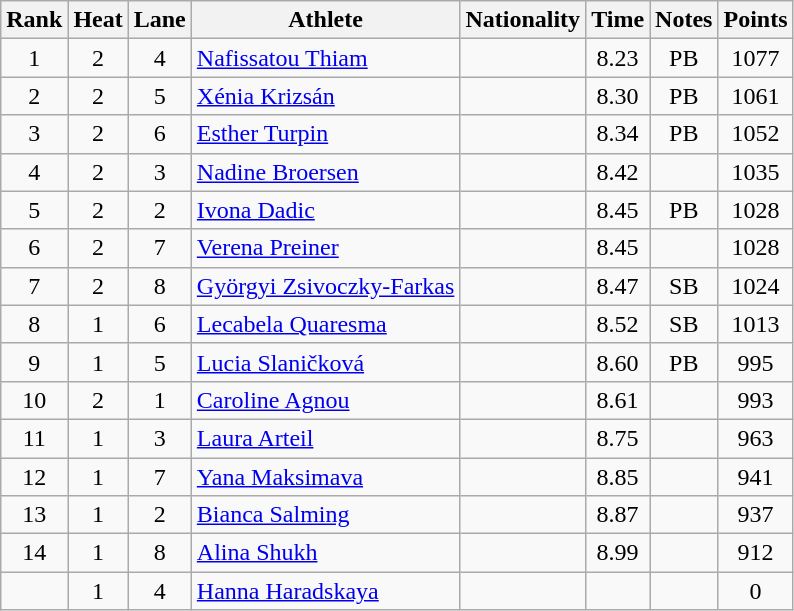<table class="wikitable sortable" style="text-align:center">
<tr>
<th>Rank</th>
<th>Heat</th>
<th>Lane</th>
<th>Athlete</th>
<th>Nationality</th>
<th>Time</th>
<th>Notes</th>
<th>Points</th>
</tr>
<tr>
<td>1</td>
<td>2</td>
<td>4</td>
<td align=left><a href='#'>Nafissatou Thiam</a></td>
<td align=left></td>
<td>8.23</td>
<td>PB</td>
<td>1077</td>
</tr>
<tr>
<td>2</td>
<td>2</td>
<td>5</td>
<td align=left><a href='#'>Xénia Krizsán</a></td>
<td align=left></td>
<td>8.30</td>
<td>PB</td>
<td>1061</td>
</tr>
<tr>
<td>3</td>
<td>2</td>
<td>6</td>
<td align=left><a href='#'>Esther Turpin</a></td>
<td align=left></td>
<td>8.34</td>
<td>PB</td>
<td>1052</td>
</tr>
<tr>
<td>4</td>
<td>2</td>
<td>3</td>
<td align=left><a href='#'>Nadine Broersen</a></td>
<td align=left></td>
<td>8.42</td>
<td></td>
<td>1035</td>
</tr>
<tr>
<td>5</td>
<td>2</td>
<td>2</td>
<td align=left><a href='#'>Ivona Dadic</a></td>
<td align=left></td>
<td>8.45</td>
<td>PB</td>
<td>1028</td>
</tr>
<tr>
<td>6</td>
<td>2</td>
<td>7</td>
<td align=left><a href='#'>Verena Preiner</a></td>
<td align=left></td>
<td>8.45</td>
<td></td>
<td>1028</td>
</tr>
<tr>
<td>7</td>
<td>2</td>
<td>8</td>
<td align=left><a href='#'>Györgyi Zsivoczky-Farkas</a></td>
<td align=left></td>
<td>8.47</td>
<td>SB</td>
<td>1024</td>
</tr>
<tr>
<td>8</td>
<td>1</td>
<td>6</td>
<td align=left><a href='#'>Lecabela Quaresma</a></td>
<td align=left></td>
<td>8.52</td>
<td>SB</td>
<td>1013</td>
</tr>
<tr>
<td>9</td>
<td>1</td>
<td>5</td>
<td align=left><a href='#'>Lucia Slaničková</a></td>
<td align=left></td>
<td>8.60</td>
<td>PB</td>
<td>995</td>
</tr>
<tr>
<td>10</td>
<td>2</td>
<td>1</td>
<td align=left><a href='#'>Caroline Agnou</a></td>
<td align=left></td>
<td>8.61</td>
<td></td>
<td>993</td>
</tr>
<tr>
<td>11</td>
<td>1</td>
<td>3</td>
<td align=left><a href='#'>Laura Arteil</a></td>
<td align=left></td>
<td>8.75</td>
<td></td>
<td>963</td>
</tr>
<tr>
<td>12</td>
<td>1</td>
<td>7</td>
<td align=left><a href='#'>Yana Maksimava</a></td>
<td align=left></td>
<td>8.85</td>
<td></td>
<td>941</td>
</tr>
<tr>
<td>13</td>
<td>1</td>
<td>2</td>
<td align=left><a href='#'>Bianca Salming</a></td>
<td align=left></td>
<td>8.87</td>
<td></td>
<td>937</td>
</tr>
<tr>
<td>14</td>
<td>1</td>
<td>8</td>
<td align=left><a href='#'>Alina Shukh</a></td>
<td align=left></td>
<td>8.99</td>
<td></td>
<td>912</td>
</tr>
<tr>
<td></td>
<td>1</td>
<td>4</td>
<td align=left><a href='#'>Hanna Haradskaya</a></td>
<td align=left></td>
<td></td>
<td></td>
<td>0</td>
</tr>
</table>
